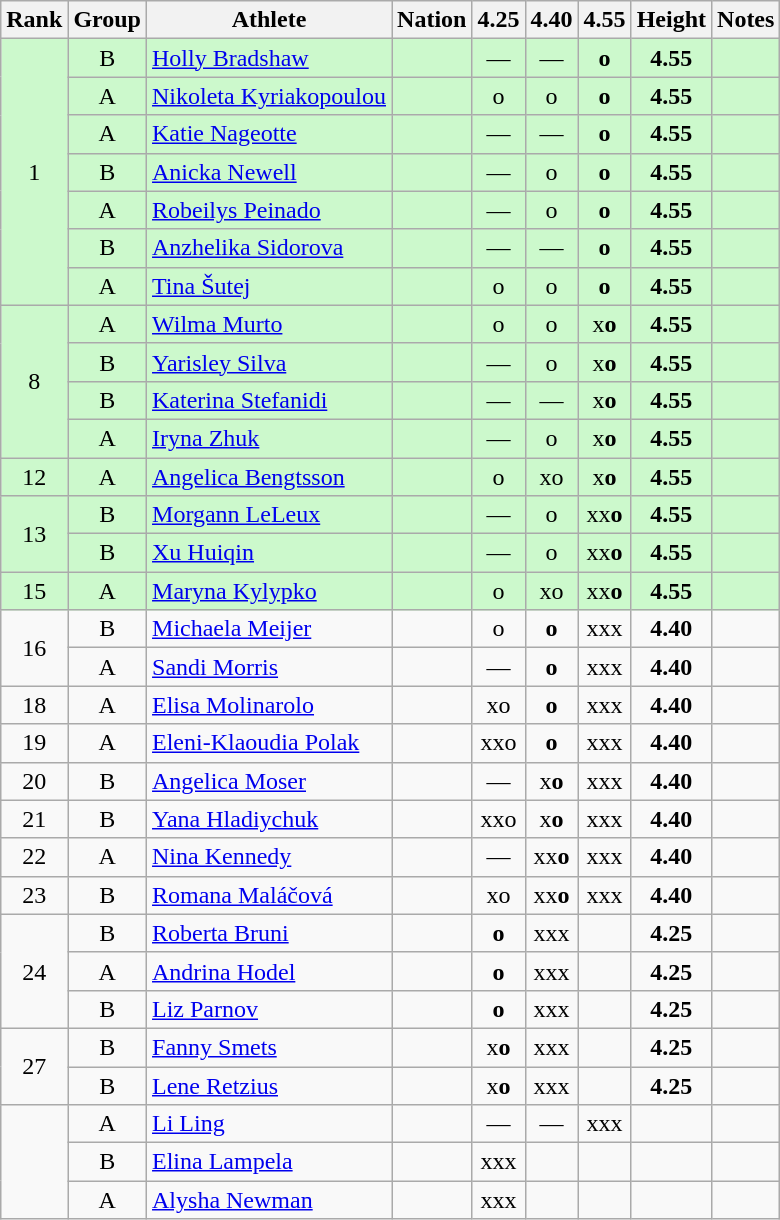<table class="wikitable sortable" style="text-align:center">
<tr>
<th>Rank</th>
<th>Group</th>
<th>Athlete</th>
<th>Nation</th>
<th>4.25</th>
<th>4.40</th>
<th>4.55</th>
<th>Height</th>
<th>Notes</th>
</tr>
<tr bgcolor=ccf9cc>
<td rowspan="7">1</td>
<td>B</td>
<td align=left><a href='#'>Holly Bradshaw</a></td>
<td align=left></td>
<td>—</td>
<td>—</td>
<td><strong>o</strong></td>
<td><strong>4.55</strong></td>
<td></td>
</tr>
<tr bgcolor=ccf9cc>
<td>A</td>
<td align=left><a href='#'>Nikoleta Kyriakopoulou</a></td>
<td align=left></td>
<td>o</td>
<td>o</td>
<td><strong>o</strong></td>
<td><strong>4.55</strong></td>
<td></td>
</tr>
<tr bgcolor=ccf9cc>
<td>A</td>
<td align=left><a href='#'>Katie Nageotte</a></td>
<td align=left></td>
<td>—</td>
<td>—</td>
<td><strong>o</strong></td>
<td><strong>4.55</strong></td>
<td></td>
</tr>
<tr bgcolor=ccf9cc>
<td>B</td>
<td align=left><a href='#'>Anicka Newell</a></td>
<td align=left></td>
<td>—</td>
<td>o</td>
<td><strong>o</strong></td>
<td><strong>4.55</strong></td>
<td></td>
</tr>
<tr bgcolor=ccf9cc>
<td>A</td>
<td align=left><a href='#'>Robeilys Peinado</a></td>
<td align=left></td>
<td>—</td>
<td>o</td>
<td><strong>o</strong></td>
<td><strong>4.55</strong></td>
<td></td>
</tr>
<tr bgcolor=ccf9cc>
<td>B</td>
<td align=left><a href='#'>Anzhelika Sidorova</a></td>
<td align=left></td>
<td>—</td>
<td>—</td>
<td><strong>o</strong></td>
<td><strong>4.55</strong></td>
<td></td>
</tr>
<tr bgcolor=ccf9cc>
<td>A</td>
<td align=left><a href='#'>Tina Šutej</a></td>
<td align=left></td>
<td>o</td>
<td>o</td>
<td><strong>o</strong></td>
<td><strong>4.55</strong></td>
<td></td>
</tr>
<tr bgcolor=ccf9cc>
<td rowspan="4">8</td>
<td>A</td>
<td align=left><a href='#'>Wilma Murto</a></td>
<td align=left></td>
<td>o</td>
<td>o</td>
<td>x<strong>o</strong></td>
<td><strong>4.55</strong></td>
<td></td>
</tr>
<tr bgcolor=ccf9cc>
<td>B</td>
<td align=left><a href='#'>Yarisley Silva</a></td>
<td align=left></td>
<td>—</td>
<td>o</td>
<td>x<strong>o</strong></td>
<td><strong>4.55</strong></td>
<td></td>
</tr>
<tr bgcolor=ccf9cc>
<td>B</td>
<td align=left><a href='#'>Katerina Stefanidi</a></td>
<td align=left></td>
<td>—</td>
<td>—</td>
<td>x<strong>o</strong></td>
<td><strong>4.55</strong></td>
<td></td>
</tr>
<tr bgcolor=ccf9cc>
<td>A</td>
<td align=left><a href='#'>Iryna Zhuk</a></td>
<td align=left></td>
<td>—</td>
<td>o</td>
<td>x<strong>o</strong></td>
<td><strong>4.55</strong></td>
<td></td>
</tr>
<tr bgcolor=ccf9cc>
<td>12</td>
<td>A</td>
<td align=left><a href='#'>Angelica Bengtsson</a></td>
<td align=left></td>
<td>o</td>
<td>xo</td>
<td>x<strong>o</strong></td>
<td><strong>4.55</strong></td>
<td></td>
</tr>
<tr bgcolor=ccf9cc>
<td rowspan=2>13</td>
<td>B</td>
<td align=left><a href='#'>Morgann LeLeux</a></td>
<td align=left></td>
<td>—</td>
<td>o</td>
<td>xx<strong>o</strong></td>
<td><strong>4.55</strong></td>
<td></td>
</tr>
<tr bgcolor=ccf9cc>
<td>B</td>
<td align=left><a href='#'>Xu Huiqin</a></td>
<td align=left></td>
<td>—</td>
<td>o</td>
<td>xx<strong>o</strong></td>
<td><strong>4.55</strong></td>
<td></td>
</tr>
<tr bgcolor=ccf9cc>
<td>15</td>
<td>A</td>
<td align=left><a href='#'>Maryna Kylypko</a></td>
<td align=left></td>
<td>o</td>
<td>xo</td>
<td>xx<strong>o</strong></td>
<td><strong>4.55</strong></td>
<td></td>
</tr>
<tr>
<td rowspan=2>16</td>
<td>B</td>
<td align=left><a href='#'>Michaela Meijer</a></td>
<td align=left></td>
<td>o</td>
<td><strong>o</strong></td>
<td>xxx</td>
<td><strong>4.40</strong></td>
<td></td>
</tr>
<tr>
<td>A</td>
<td align=left><a href='#'>Sandi Morris</a></td>
<td align=left></td>
<td>—</td>
<td><strong>o</strong></td>
<td>xxx</td>
<td><strong>4.40</strong></td>
<td></td>
</tr>
<tr>
<td>18</td>
<td>A</td>
<td align=left><a href='#'>Elisa Molinarolo</a></td>
<td align=left></td>
<td>xo</td>
<td><strong>o</strong></td>
<td>xxx</td>
<td><strong>4.40</strong></td>
<td></td>
</tr>
<tr>
<td>19</td>
<td>A</td>
<td align=left><a href='#'>Eleni-Klaoudia Polak</a></td>
<td align=left></td>
<td>xxo</td>
<td><strong>o</strong></td>
<td>xxx</td>
<td><strong>4.40</strong></td>
<td></td>
</tr>
<tr>
<td>20</td>
<td>B</td>
<td align=left><a href='#'>Angelica Moser</a></td>
<td align=left></td>
<td>—</td>
<td>x<strong>o</strong></td>
<td>xxx</td>
<td><strong>4.40</strong></td>
<td></td>
</tr>
<tr>
<td>21</td>
<td>B</td>
<td align=left><a href='#'>Yana Hladiychuk</a></td>
<td align=left></td>
<td>xxo</td>
<td>x<strong>o</strong></td>
<td>xxx</td>
<td><strong>4.40</strong></td>
<td></td>
</tr>
<tr>
<td>22</td>
<td>A</td>
<td align=left><a href='#'>Nina Kennedy</a></td>
<td align=left></td>
<td>—</td>
<td>xx<strong>o</strong></td>
<td>xxx</td>
<td><strong>4.40</strong></td>
<td></td>
</tr>
<tr>
<td>23</td>
<td>B</td>
<td align=left><a href='#'>Romana Maláčová</a></td>
<td align=left></td>
<td>xo</td>
<td>xx<strong>o</strong></td>
<td>xxx</td>
<td><strong>4.40</strong></td>
<td></td>
</tr>
<tr>
<td rowspan=3>24</td>
<td>B</td>
<td align=left><a href='#'>Roberta Bruni</a></td>
<td align=left></td>
<td><strong>o</strong></td>
<td>xxx</td>
<td></td>
<td><strong>4.25</strong></td>
<td></td>
</tr>
<tr>
<td>A</td>
<td align=left><a href='#'>Andrina Hodel</a></td>
<td align=left></td>
<td><strong>o</strong></td>
<td>xxx</td>
<td></td>
<td><strong>4.25</strong></td>
<td></td>
</tr>
<tr>
<td>B</td>
<td align=left><a href='#'>Liz Parnov</a></td>
<td align=left></td>
<td><strong>o</strong></td>
<td>xxx</td>
<td></td>
<td><strong>4.25</strong></td>
<td></td>
</tr>
<tr>
<td rowspan=2>27</td>
<td>B</td>
<td align=left><a href='#'>Fanny Smets</a></td>
<td align=left></td>
<td>x<strong>o</strong></td>
<td>xxx</td>
<td></td>
<td><strong>4.25</strong></td>
<td></td>
</tr>
<tr>
<td>B</td>
<td align=left><a href='#'>Lene Retzius</a></td>
<td align=left></td>
<td>x<strong>o</strong></td>
<td>xxx</td>
<td></td>
<td><strong>4.25</strong></td>
<td></td>
</tr>
<tr>
<td rowspan=3></td>
<td>A</td>
<td align=left><a href='#'>Li Ling</a></td>
<td align=left></td>
<td>—</td>
<td>—</td>
<td>xxx</td>
<td></td>
<td></td>
</tr>
<tr>
<td>B</td>
<td align=left><a href='#'>Elina Lampela</a></td>
<td align=left></td>
<td>xxx</td>
<td></td>
<td></td>
<td></td>
<td></td>
</tr>
<tr>
<td>A</td>
<td align=left><a href='#'>Alysha Newman</a></td>
<td align=left></td>
<td>xxx</td>
<td></td>
<td></td>
<td></td>
<td></td>
</tr>
</table>
